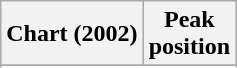<table class="wikitable sortable plainrowheaders" style="text-align:center">
<tr>
<th scope="col">Chart (2002)</th>
<th scope="col">Peak<br> position</th>
</tr>
<tr>
</tr>
<tr>
</tr>
</table>
